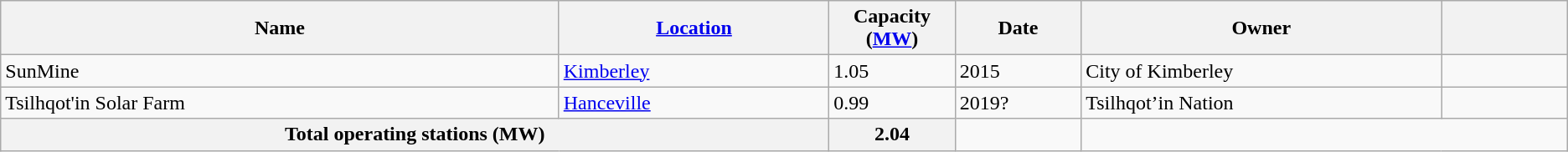<table class="wikitable sortable">
<tr>
<th width="31%">Name</th>
<th width="15%"><a href='#'>Location</a></th>
<th width="7%" data-sort-type="number">Capacity (<a href='#'>MW</a>)</th>
<th width="7%">Date</th>
<th width="20%">Owner</th>
<th width="7%"></th>
</tr>
<tr>
<td>SunMine</td>
<td><a href='#'>Kimberley</a></td>
<td>1.05</td>
<td>2015</td>
<td>City of Kimberley</td>
<td></td>
</tr>
<tr>
<td>Tsilhqot'in Solar Farm</td>
<td><a href='#'>Hanceville</a></td>
<td>0.99</td>
<td>2019?</td>
<td>Tsilhqot’in Nation</td>
<td></td>
</tr>
<tr class="sortbottom">
<th colspan=2>Total operating stations (MW)</th>
<th>2.04</th>
<td></td>
</tr>
</table>
